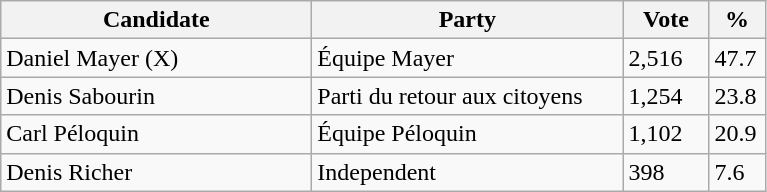<table class="wikitable">
<tr>
<th bgcolor="#DDDDFF" width="200px">Candidate</th>
<th bgcolor="#DDDDFF" width="200px">Party</th>
<th bgcolor="#DDDDFF" width="50px">Vote</th>
<th bgcolor="#DDDDFF" width="30px">%</th>
</tr>
<tr>
<td>Daniel Mayer (X)</td>
<td>Équipe Mayer</td>
<td>2,516</td>
<td>47.7</td>
</tr>
<tr>
<td>Denis Sabourin</td>
<td>Parti du retour aux citoyens</td>
<td>1,254</td>
<td>23.8</td>
</tr>
<tr>
<td>Carl Péloquin</td>
<td>Équipe Péloquin</td>
<td>1,102</td>
<td>20.9</td>
</tr>
<tr>
<td>Denis Richer</td>
<td>Independent</td>
<td>398</td>
<td>7.6</td>
</tr>
</table>
